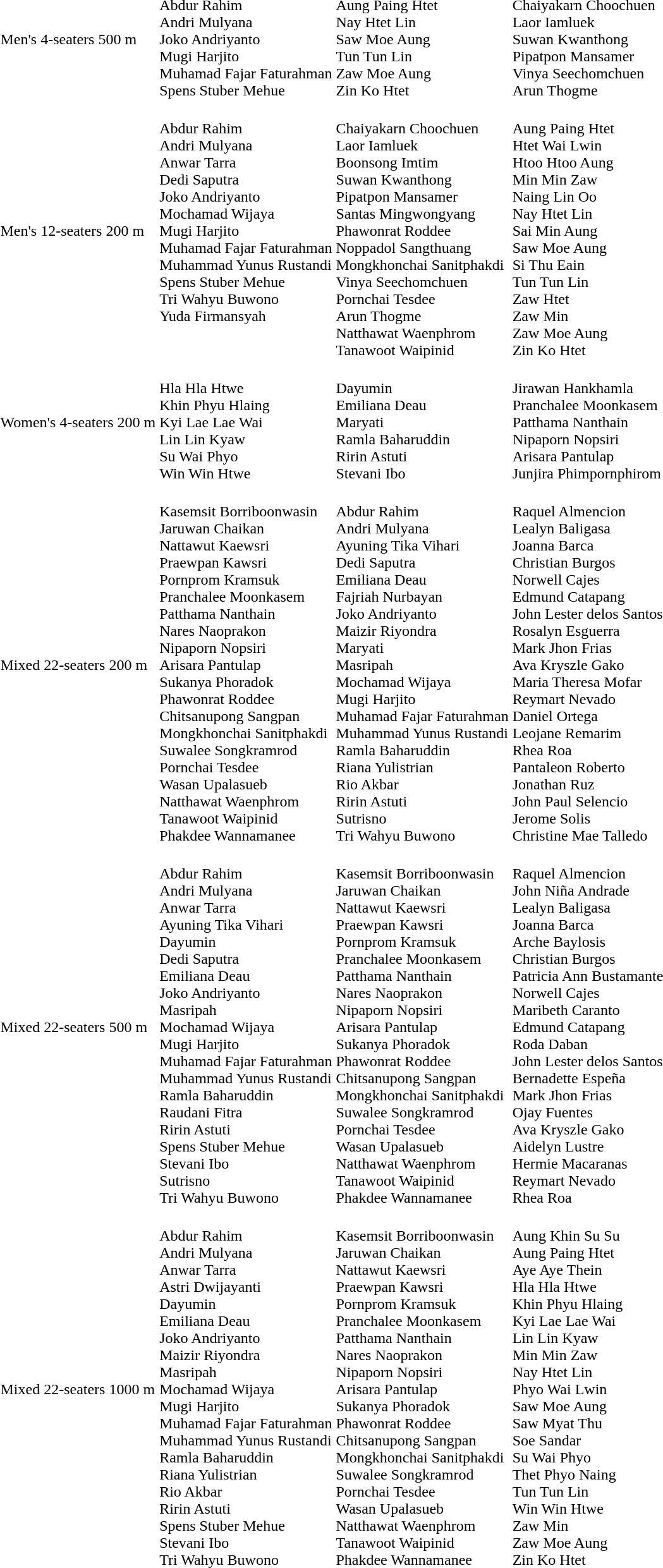<table>
<tr>
<td>Men's 4-seaters 500 m</td>
<td nowrap=true><br>Abdur Rahim<br>Andri Mulyana<br>Joko Andriyanto<br>Mugi Harjito<br>Muhamad Fajar Faturahman<br>Spens Stuber Mehue</td>
<td><br>Aung Paing Htet<br>Nay Htet Lin<br>Saw Moe Aung<br>Tun Tun Lin<br>Zaw Moe Aung<br>Zin Ko Htet</td>
<td><br>Chaiyakarn Choochuen<br>Laor Iamluek<br>Suwan Kwanthong<br>Pipatpon Mansamer<br>Vinya Seechomchuen<br>Arun Thogme</td>
</tr>
<tr>
<td>Men's 12-seaters 200 m</td>
<td valign=top><br>Abdur Rahim<br>Andri Mulyana<br>Anwar Tarra<br>Dedi Saputra<br>Joko Andriyanto<br>Mochamad Wijaya<br>Mugi Harjito<br>Muhamad Fajar Faturahman<br>Muhammad Yunus Rustandi<br>Spens Stuber Mehue<br>Tri Wahyu Buwono<br>Yuda Firmansyah</td>
<td><br>Chaiyakarn Choochuen<br>Laor Iamluek<br>Boonsong Imtim<br>Suwan Kwanthong<br>Pipatpon Mansamer<br>Santas Mingwongyang<br>Phawonrat Roddee<br>Noppadol Sangthuang<br>Mongkhonchai Sanitphakdi<br>Vinya Seechomchuen<br>Pornchai Tesdee<br>Arun Thogme<br>Natthawat Waenphrom<br>Tanawoot Waipinid</td>
<td><br>Aung Paing Htet<br>Htet Wai Lwin<br>Htoo Htoo Aung<br>Min Min Zaw<br>Naing Lin Oo<br>Nay Htet Lin<br>Sai Min Aung<br>Saw Moe Aung<br>Si Thu Eain<br>Tun Tun Lin<br>Zaw Htet<br>Zaw Min<br>Zaw Moe Aung<br>Zin Ko Htet</td>
</tr>
<tr>
<td>Women's 4-seaters 200 m</td>
<td><br>Hla Hla Htwe<br>Khin Phyu Hlaing<br>Kyi Lae Lae Wai<br>Lin Lin Kyaw<br>Su Wai Phyo<br>Win Win Htwe</td>
<td><br>Dayumin<br>Emiliana Deau<br>Maryati<br>Ramla Baharuddin<br>Ririn Astuti<br>Stevani Ibo</td>
<td><br>Jirawan Hankhamla<br>Pranchalee Moonkasem<br>Patthama Nanthain<br>Nipaporn Nopsiri<br>Arisara Pantulap<br>Junjira Phimpornphirom</td>
</tr>
<tr>
<td>Mixed 22-seaters 200 m</td>
<td><br>Kasemsit Borriboonwasin<br>Jaruwan Chaikan<br>Nattawut Kaewsri<br>Praewpan Kawsri<br>Pornprom Kramsuk<br>Pranchalee Moonkasem<br>Patthama Nanthain<br>Nares Naoprakon<br>Nipaporn Nopsiri<br>Arisara Pantulap<br>Sukanya Phoradok<br>Phawonrat Roddee<br>Chitsanupong Sangpan<br>Mongkhonchai Sanitphakdi<br>Suwalee Songkramrod<br>Pornchai Tesdee<br>Wasan Upalasueb<br>Natthawat Waenphrom<br>Tanawoot Waipinid<br>Phakdee Wannamanee</td>
<td nowrap=true><br>Abdur Rahim<br>Andri Mulyana<br>Ayuning Tika Vihari<br>Dedi Saputra<br>Emiliana Deau<br>Fajriah Nurbayan<br>Joko Andriyanto<br>Maizir Riyondra<br>Maryati<br>Masripah<br>Mochamad Wijaya<br>Mugi Harjito<br>Muhamad Fajar Faturahman<br>Muhammad Yunus Rustandi<br>Ramla Baharuddin<br>Riana Yulistrian<br>Rio Akbar<br>Ririn Astuti<br>Sutrisno<br>Tri Wahyu Buwono</td>
<td nowrap=true><br>Raquel Almencion<br>Lealyn Baligasa<br>Joanna Barca<br>Christian Burgos<br>Norwell Cajes<br>Edmund Catapang<br>John Lester delos Santos<br>Rosalyn Esguerra<br>Mark Jhon Frias<br>Ava Kryszle Gako<br>Maria Theresa Mofar<br>Reymart Nevado<br>Daniel Ortega<br>Leojane Remarim<br>Rhea Roa<br>Pantaleon Roberto<br>Jonathan Ruz<br>John Paul Selencio<br>Jerome Solis<br>Christine Mae Talledo</td>
</tr>
<tr>
<td>Mixed 22-seaters 500 m</td>
<td><br>Abdur Rahim<br>Andri Mulyana<br>Anwar Tarra<br>Ayuning Tika Vihari<br>Dayumin<br>Dedi Saputra<br>Emiliana Deau<br>Joko Andriyanto<br>Masripah<br>Mochamad Wijaya<br>Mugi Harjito<br>Muhamad Fajar Faturahman<br>Muhammad Yunus Rustandi<br>Ramla Baharuddin<br>Raudani Fitra<br>Ririn Astuti<br>Spens Stuber Mehue<br>Stevani Ibo<br>Sutrisno<br>Tri Wahyu Buwono</td>
<td><br>Kasemsit Borriboonwasin<br>Jaruwan Chaikan<br>Nattawut Kaewsri<br>Praewpan Kawsri<br>Pornprom Kramsuk<br>Pranchalee Moonkasem<br>Patthama Nanthain<br>Nares Naoprakon<br>Nipaporn Nopsiri<br>Arisara Pantulap<br>Sukanya Phoradok<br>Phawonrat Roddee<br>Chitsanupong Sangpan<br>Mongkhonchai Sanitphakdi<br>Suwalee Songkramrod<br>Pornchai Tesdee<br>Wasan Upalasueb<br>Natthawat Waenphrom<br>Tanawoot Waipinid<br>Phakdee Wannamanee</td>
<td><br>Raquel Almencion<br>John Niña Andrade<br>Lealyn Baligasa<br>Joanna Barca<br>Arche Baylosis<br>Christian Burgos<br>Patricia Ann Bustamante<br>Norwell Cajes<br>Maribeth Caranto<br>Edmund Catapang<br>Roda Daban<br>John Lester delos Santos<br>Bernadette Espeña<br>Mark Jhon Frias<br>Ojay Fuentes<br>Ava Kryszle Gako<br>Aidelyn Lustre<br>Hermie Macaranas<br>Reymart Nevado<br>Rhea Roa</td>
</tr>
<tr>
<td>Mixed 22-seaters 1000 m</td>
<td><br>Abdur Rahim<br>Andri Mulyana<br>Anwar Tarra<br>Astri Dwijayanti<br>Dayumin<br>Emiliana Deau<br>Joko Andriyanto<br>Maizir Riyondra<br>Masripah<br>Mochamad Wijaya<br>Mugi Harjito<br>Muhamad Fajar Faturahman<br>Muhammad Yunus Rustandi<br>Ramla Baharuddin<br>Riana Yulistrian<br>Rio Akbar<br>Ririn Astuti<br>Spens Stuber Mehue<br>Stevani Ibo<br>Tri Wahyu Buwono</td>
<td><br>Kasemsit Borriboonwasin<br>Jaruwan Chaikan<br>Nattawut Kaewsri<br>Praewpan Kawsri<br>Pornprom Kramsuk<br>Pranchalee Moonkasem<br>Patthama Nanthain<br>Nares Naoprakon<br>Nipaporn Nopsiri<br>Arisara Pantulap<br>Sukanya Phoradok<br>Phawonrat Roddee<br>Chitsanupong Sangpan<br>Mongkhonchai Sanitphakdi<br>Suwalee Songkramrod<br>Pornchai Tesdee<br>Wasan Upalasueb<br>Natthawat Waenphrom<br>Tanawoot Waipinid<br>Phakdee Wannamanee</td>
<td><br>Aung Khin Su Su<br>Aung Paing Htet<br>Aye Aye Thein<br>Hla Hla Htwe<br>Khin Phyu Hlaing<br>Kyi Lae Lae Wai<br>Lin Lin Kyaw<br>Min Min Zaw<br>Nay Htet Lin<br>Phyo Wai Lwin<br>Saw Moe Aung<br>Saw Myat Thu<br>Soe Sandar<br>Su Wai Phyo<br>Thet Phyo Naing<br>Tun Tun Lin<br>Win Win Htwe<br>Zaw Min<br>Zaw Moe Aung<br>Zin Ko Htet</td>
</tr>
</table>
